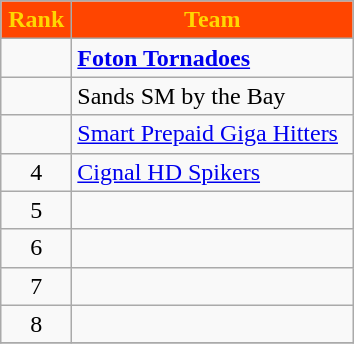<table class="wikitable" style="text-align: center;">
<tr>
<th width=40 style="background:#FF4500; color:#FFD700;">Rank</th>
<th width=180 style="background:#FF4500; color:#FFD700;">Team</th>
</tr>
<tr>
<td></td>
<td align="left"><strong><a href='#'>Foton Tornadoes</a></strong></td>
</tr>
<tr>
<td></td>
<td align="left">Sands SM by the Bay</td>
</tr>
<tr>
<td></td>
<td align="left"><a href='#'>Smart Prepaid Giga Hitters</a></td>
</tr>
<tr>
<td>4</td>
<td align="left"><a href='#'>Cignal HD Spikers</a></td>
</tr>
<tr>
<td>5</td>
<td align="left"></td>
</tr>
<tr>
<td>6</td>
<td align="left"></td>
</tr>
<tr>
<td>7</td>
<td align="left"></td>
</tr>
<tr>
<td>8</td>
<td align="left"></td>
</tr>
<tr>
</tr>
</table>
